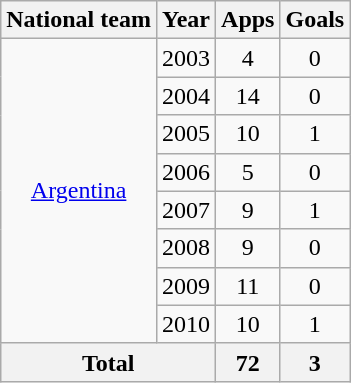<table class="wikitable" style="text-align:center">
<tr>
<th>National team</th>
<th>Year</th>
<th>Apps</th>
<th>Goals</th>
</tr>
<tr>
<td rowspan="8"><a href='#'>Argentina</a></td>
<td>2003</td>
<td>4</td>
<td>0</td>
</tr>
<tr>
<td>2004</td>
<td>14</td>
<td>0</td>
</tr>
<tr>
<td>2005</td>
<td>10</td>
<td>1</td>
</tr>
<tr>
<td>2006</td>
<td>5</td>
<td>0</td>
</tr>
<tr>
<td>2007</td>
<td>9</td>
<td>1</td>
</tr>
<tr>
<td>2008</td>
<td>9</td>
<td>0</td>
</tr>
<tr>
<td>2009</td>
<td>11</td>
<td>0</td>
</tr>
<tr>
<td>2010</td>
<td>10</td>
<td>1</td>
</tr>
<tr>
<th colspan="2">Total</th>
<th>72</th>
<th>3</th>
</tr>
</table>
